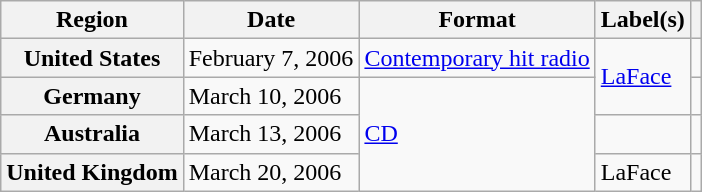<table class="wikitable plainrowheaders">
<tr>
<th scope="col">Region</th>
<th scope="col">Date</th>
<th scope="col">Format</th>
<th scope="col">Label(s)</th>
<th scope="col"></th>
</tr>
<tr>
<th scope="row">United States</th>
<td>February 7, 2006</td>
<td><a href='#'>Contemporary hit radio</a></td>
<td rowspan="2"><a href='#'>LaFace</a></td>
<td align="center"></td>
</tr>
<tr>
<th scope="row">Germany</th>
<td>March 10, 2006</td>
<td rowspan="3"><a href='#'>CD</a></td>
<td align="center"></td>
</tr>
<tr>
<th scope="row">Australia</th>
<td>March 13, 2006</td>
<td></td>
<td align="center"></td>
</tr>
<tr>
<th scope="row">United Kingdom</th>
<td>March 20, 2006</td>
<td>LaFace</td>
<td align="center"></td>
</tr>
</table>
